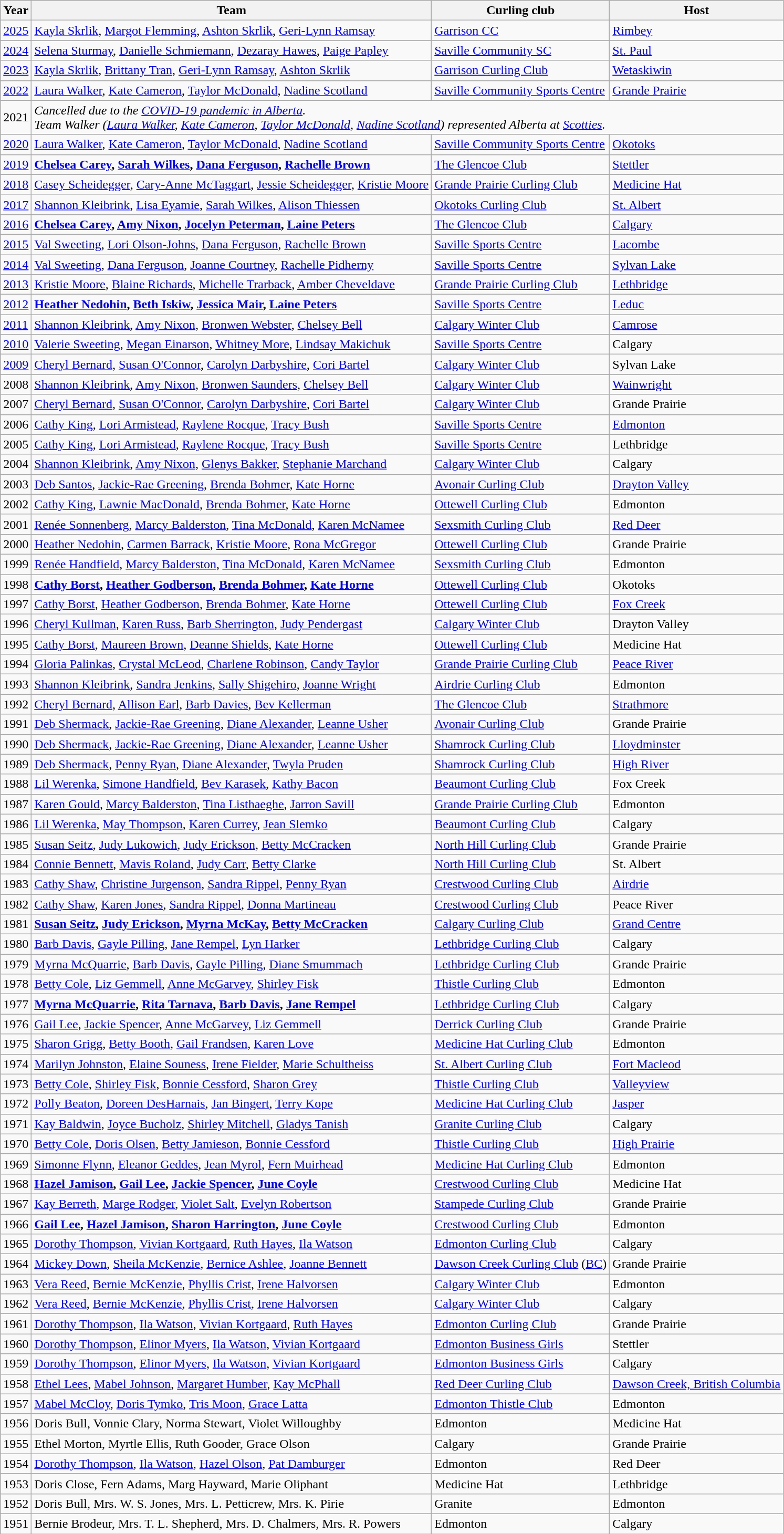<table class="wikitable">
<tr>
<th scope="col">Year</th>
<th scope="col">Team</th>
<th scope="col">Curling club</th>
<th scope="col">Host</th>
</tr>
<tr>
<td><a href='#'>2025</a></td>
<td><a href='#'>Kayla Skrlik</a>, <a href='#'>Margot Flemming</a>, <a href='#'>Ashton Skrlik</a>, <a href='#'>Geri-Lynn Ramsay</a></td>
<td><a href='#'>Garrison CC</a></td>
<td><a href='#'>Rimbey</a></td>
</tr>
<tr>
<td><a href='#'>2024</a></td>
<td><a href='#'>Selena Sturmay</a>, <a href='#'>Danielle Schmiemann</a>, <a href='#'>Dezaray Hawes</a>, <a href='#'>Paige Papley</a></td>
<td><a href='#'>Saville Community SC</a></td>
<td><a href='#'>St. Paul</a></td>
</tr>
<tr>
<td><a href='#'>2023</a></td>
<td><a href='#'>Kayla Skrlik</a>, <a href='#'>Brittany Tran</a>, <a href='#'>Geri-Lynn Ramsay</a>, <a href='#'>Ashton Skrlik</a></td>
<td><a href='#'>Garrison Curling Club</a></td>
<td><a href='#'>Wetaskiwin</a></td>
</tr>
<tr>
<td><a href='#'>2022</a></td>
<td><a href='#'>Laura Walker</a>, <a href='#'>Kate Cameron</a>, <a href='#'>Taylor McDonald</a>, <a href='#'>Nadine Scotland</a></td>
<td><a href='#'>Saville Community Sports Centre</a></td>
<td><a href='#'>Grande Prairie</a></td>
</tr>
<tr>
<td>2021</td>
<td colspan="3"><em>Cancelled due to the <a href='#'>COVID-19 pandemic in Alberta</a>.</em><br><em>Team Walker (<a href='#'>Laura Walker</a>, <a href='#'>Kate Cameron</a>, <a href='#'>Taylor McDonald</a>, <a href='#'>Nadine Scotland</a>) represented Alberta at <a href='#'>Scotties</a>.</td>
</tr>
<tr>
<td><a href='#'>2020</a></td>
<td><a href='#'>Laura Walker</a>, <a href='#'>Kate Cameron</a>, <a href='#'>Taylor McDonald</a>, <a href='#'>Nadine Scotland</a></td>
<td><a href='#'>Saville Community Sports Centre</a></td>
<td><a href='#'>Okotoks</a></td>
</tr>
<tr>
<td><a href='#'>2019</a></td>
<td><strong><a href='#'>Chelsea Carey</a>, <a href='#'>Sarah Wilkes</a>, <a href='#'>Dana Ferguson</a>, <a href='#'>Rachelle Brown</a></strong></td>
<td><a href='#'>The Glencoe Club</a></td>
<td><a href='#'>Stettler</a></td>
</tr>
<tr>
<td><a href='#'>2018</a></td>
<td><a href='#'>Casey Scheidegger</a>, <a href='#'>Cary-Anne McTaggart</a>, <a href='#'>Jessie Scheidegger</a>, <a href='#'>Kristie Moore</a></td>
<td><a href='#'>Grande Prairie Curling Club</a></td>
<td><a href='#'>Medicine Hat</a></td>
</tr>
<tr>
<td><a href='#'>2017</a></td>
<td><a href='#'>Shannon Kleibrink</a>, <a href='#'>Lisa Eyamie</a>, <a href='#'>Sarah Wilkes</a>, <a href='#'>Alison Thiessen</a></td>
<td><a href='#'>Okotoks Curling Club</a></td>
<td><a href='#'>St. Albert</a></td>
</tr>
<tr>
<td><a href='#'>2016</a></td>
<td><strong><a href='#'>Chelsea Carey</a>, <a href='#'>Amy Nixon</a>, <a href='#'>Jocelyn Peterman</a>, <a href='#'>Laine Peters</a></strong></td>
<td><a href='#'>The Glencoe Club</a></td>
<td><a href='#'>Calgary</a></td>
</tr>
<tr>
<td><a href='#'>2015</a></td>
<td><a href='#'>Val Sweeting</a>, <a href='#'>Lori Olson-Johns</a>, <a href='#'>Dana Ferguson</a>, <a href='#'>Rachelle Brown</a></td>
<td><a href='#'>Saville Sports Centre</a></td>
<td><a href='#'>Lacombe</a></td>
</tr>
<tr>
<td><a href='#'>2014</a></td>
<td><a href='#'>Val Sweeting</a>, <a href='#'>Dana Ferguson</a>, <a href='#'>Joanne Courtney</a>, <a href='#'>Rachelle Pidherny</a></td>
<td><a href='#'>Saville Sports Centre</a></td>
<td><a href='#'>Sylvan Lake</a></td>
</tr>
<tr>
<td><a href='#'>2013</a></td>
<td><a href='#'>Kristie Moore</a>, <a href='#'>Blaine Richards</a>, <a href='#'>Michelle Trarback</a>, <a href='#'>Amber Cheveldave</a></td>
<td><a href='#'>Grande Prairie Curling Club</a></td>
<td><a href='#'>Lethbridge</a></td>
</tr>
<tr>
<td><a href='#'>2012</a></td>
<td><strong><a href='#'>Heather Nedohin</a>, <a href='#'>Beth Iskiw</a>, <a href='#'>Jessica Mair</a>, <a href='#'>Laine Peters</a></strong></td>
<td><a href='#'>Saville Sports Centre</a></td>
<td><a href='#'>Leduc</a></td>
</tr>
<tr>
<td><a href='#'>2011</a></td>
<td><a href='#'>Shannon Kleibrink</a>, <a href='#'>Amy Nixon</a>, <a href='#'>Bronwen Webster</a>, <a href='#'>Chelsey Bell</a></td>
<td><a href='#'>Calgary Winter Club</a></td>
<td><a href='#'>Camrose</a></td>
</tr>
<tr>
<td><a href='#'>2010</a></td>
<td><a href='#'>Valerie Sweeting</a>, <a href='#'>Megan Einarson</a>, <a href='#'>Whitney More</a>, <a href='#'>Lindsay Makichuk</a></td>
<td><a href='#'>Saville Sports Centre</a></td>
<td>Calgary</td>
</tr>
<tr>
<td><a href='#'>2009</a></td>
<td><a href='#'>Cheryl Bernard</a>, <a href='#'>Susan O'Connor</a>, <a href='#'>Carolyn Darbyshire</a>, <a href='#'>Cori Bartel</a></td>
<td><a href='#'>Calgary Winter Club</a></td>
<td>Sylvan Lake</td>
</tr>
<tr>
<td>2008</td>
<td><a href='#'>Shannon Kleibrink</a>, <a href='#'>Amy Nixon</a>, <a href='#'>Bronwen Saunders</a>, <a href='#'>Chelsey Bell</a></td>
<td><a href='#'>Calgary Winter Club</a></td>
<td><a href='#'>Wainwright</a></td>
</tr>
<tr>
<td>2007</td>
<td><a href='#'>Cheryl Bernard</a>, <a href='#'>Susan O'Connor</a>, <a href='#'>Carolyn Darbyshire</a>, <a href='#'>Cori Bartel</a></td>
<td><a href='#'>Calgary Winter Club</a></td>
<td>Grande Prairie</td>
</tr>
<tr>
<td>2006</td>
<td><a href='#'>Cathy King</a>, <a href='#'>Lori Armistead</a>, <a href='#'>Raylene Rocque</a>, <a href='#'>Tracy Bush</a></td>
<td><a href='#'>Saville Sports Centre</a></td>
<td><a href='#'>Edmonton</a></td>
</tr>
<tr>
<td>2005</td>
<td><a href='#'>Cathy King</a>, <a href='#'>Lori Armistead</a>, <a href='#'>Raylene Rocque</a>, <a href='#'>Tracy Bush</a></td>
<td><a href='#'>Saville Sports Centre</a></td>
<td>Lethbridge</td>
</tr>
<tr>
<td>2004</td>
<td><a href='#'>Shannon Kleibrink</a>, <a href='#'>Amy Nixon</a>, <a href='#'>Glenys Bakker</a>, <a href='#'>Stephanie Marchand</a></td>
<td><a href='#'>Calgary Winter Club</a></td>
<td>Calgary</td>
</tr>
<tr>
<td>2003</td>
<td><a href='#'>Deb Santos</a>, <a href='#'>Jackie-Rae Greening</a>, <a href='#'>Brenda Bohmer</a>, <a href='#'>Kate Horne</a></td>
<td><a href='#'>Avonair Curling Club</a></td>
<td><a href='#'>Drayton Valley</a></td>
</tr>
<tr>
<td>2002</td>
<td><a href='#'>Cathy King</a>, <a href='#'>Lawnie MacDonald</a>, <a href='#'>Brenda Bohmer</a>, <a href='#'>Kate Horne</a></td>
<td><a href='#'>Ottewell Curling Club</a></td>
<td>Edmonton</td>
</tr>
<tr>
<td>2001</td>
<td><a href='#'>Renée Sonnenberg</a>, <a href='#'>Marcy Balderston</a>, <a href='#'>Tina McDonald</a>, <a href='#'>Karen McNamee</a></td>
<td><a href='#'>Sexsmith Curling Club</a></td>
<td><a href='#'>Red Deer</a></td>
</tr>
<tr>
<td>2000</td>
<td><a href='#'>Heather Nedohin</a>, <a href='#'>Carmen Barrack</a>, <a href='#'>Kristie Moore</a>, <a href='#'>Rona McGregor</a></td>
<td><a href='#'>Ottewell Curling Club</a></td>
<td>Grande Prairie</td>
</tr>
<tr>
<td>1999</td>
<td><a href='#'>Renée Handfield</a>, <a href='#'>Marcy Balderston</a>, <a href='#'>Tina McDonald</a>, <a href='#'>Karen McNamee</a></td>
<td><a href='#'>Sexsmith Curling Club</a></td>
<td>Edmonton</td>
</tr>
<tr>
<td>1998</td>
<td><strong><a href='#'>Cathy Borst</a>, <a href='#'>Heather Godberson</a>, <a href='#'>Brenda Bohmer</a>, <a href='#'>Kate Horne</a></strong></td>
<td><a href='#'>Ottewell Curling Club</a></td>
<td>Okotoks</td>
</tr>
<tr>
<td>1997</td>
<td><a href='#'>Cathy Borst</a>, <a href='#'>Heather Godberson</a>, <a href='#'>Brenda Bohmer</a>, <a href='#'>Kate Horne</a></td>
<td><a href='#'>Ottewell Curling Club</a></td>
<td><a href='#'>Fox Creek</a></td>
</tr>
<tr>
<td>1996</td>
<td><a href='#'>Cheryl Kullman</a>, <a href='#'>Karen Russ</a>, <a href='#'>Barb Sherrington</a>, <a href='#'>Judy Pendergast</a></td>
<td><a href='#'>Calgary Winter Club</a></td>
<td>Drayton Valley</td>
</tr>
<tr>
<td>1995</td>
<td><a href='#'>Cathy Borst</a>, <a href='#'>Maureen Brown</a>, <a href='#'>Deanne Shields</a>, <a href='#'>Kate Horne</a></td>
<td><a href='#'>Ottewell Curling Club</a></td>
<td>Medicine Hat</td>
</tr>
<tr>
<td>1994</td>
<td><a href='#'>Gloria Palinkas</a>, <a href='#'>Crystal McLeod</a>, <a href='#'>Charlene Robinson</a>, <a href='#'>Candy Taylor</a></td>
<td><a href='#'>Grande Prairie Curling Club</a></td>
<td><a href='#'>Peace River</a></td>
</tr>
<tr>
<td>1993</td>
<td><a href='#'>Shannon Kleibrink</a>, <a href='#'>Sandra Jenkins</a>, <a href='#'>Sally Shigehiro</a>, <a href='#'>Joanne Wright</a></td>
<td><a href='#'>Airdrie Curling Club</a></td>
<td>Edmonton</td>
</tr>
<tr>
<td>1992</td>
<td><a href='#'>Cheryl Bernard</a>, <a href='#'>Allison Earl</a>, <a href='#'>Barb Davies</a>, <a href='#'>Bev Kellerman</a></td>
<td><a href='#'>The Glencoe Club</a></td>
<td><a href='#'>Strathmore</a></td>
</tr>
<tr>
<td>1991</td>
<td><a href='#'>Deb Shermack</a>, <a href='#'>Jackie-Rae Greening</a>, <a href='#'>Diane Alexander</a>, <a href='#'>Leanne Usher</a></td>
<td><a href='#'>Avonair Curling Club</a></td>
<td>Grande Prairie</td>
</tr>
<tr>
<td>1990</td>
<td><a href='#'>Deb Shermack</a>, <a href='#'>Jackie-Rae Greening</a>, <a href='#'>Diane Alexander</a>, <a href='#'>Leanne Usher</a></td>
<td><a href='#'>Shamrock Curling Club</a></td>
<td><a href='#'>Lloydminster</a></td>
</tr>
<tr>
<td>1989</td>
<td><a href='#'>Deb Shermack</a>, <a href='#'>Penny Ryan</a>, <a href='#'>Diane Alexander</a>, <a href='#'>Twyla Pruden</a></td>
<td><a href='#'>Shamrock Curling Club</a></td>
<td><a href='#'>High River</a></td>
</tr>
<tr>
<td>1988</td>
<td><a href='#'>Lil Werenka</a>, <a href='#'>Simone Handfield</a>, <a href='#'>Bev Karasek</a>, <a href='#'>Kathy Bacon</a></td>
<td><a href='#'>Beaumont Curling Club</a></td>
<td>Fox Creek</td>
</tr>
<tr>
<td>1987</td>
<td><a href='#'>Karen Gould</a>, <a href='#'>Marcy Balderston</a>, <a href='#'>Tina Listhaeghe</a>, <a href='#'>Jarron Savill</a></td>
<td><a href='#'>Grande Prairie Curling Club</a></td>
<td>Edmonton</td>
</tr>
<tr>
<td>1986</td>
<td><a href='#'>Lil Werenka</a>, <a href='#'>May Thompson</a>, <a href='#'>Karen Currey</a>, <a href='#'>Jean Slemko</a></td>
<td><a href='#'>Beaumont Curling Club</a></td>
<td>Calgary</td>
</tr>
<tr>
<td>1985</td>
<td><a href='#'>Susan Seitz</a>, <a href='#'>Judy Lukowich</a>, <a href='#'>Judy Erickson</a>, <a href='#'>Betty McCracken</a></td>
<td><a href='#'>North Hill Curling Club</a></td>
<td>Grande Prairie</td>
</tr>
<tr>
<td>1984</td>
<td><a href='#'>Connie Bennett</a>, <a href='#'>Mavis Roland</a>, <a href='#'>Judy Carr</a>, <a href='#'>Betty Clarke</a></td>
<td><a href='#'>North Hill Curling Club</a></td>
<td>St. Albert</td>
</tr>
<tr>
<td>1983</td>
<td><a href='#'>Cathy Shaw</a>, <a href='#'>Christine Jurgenson</a>, <a href='#'>Sandra Rippel</a>, <a href='#'>Penny Ryan</a></td>
<td><a href='#'>Crestwood Curling Club</a></td>
<td><a href='#'>Airdrie</a></td>
</tr>
<tr>
<td>1982</td>
<td><a href='#'>Cathy Shaw</a>, <a href='#'>Karen Jones</a>, <a href='#'>Sandra Rippel</a>, <a href='#'>Donna Martineau</a></td>
<td><a href='#'>Crestwood Curling Club</a></td>
<td>Peace River</td>
</tr>
<tr>
<td>1981</td>
<td><strong><a href='#'>Susan Seitz</a>, <a href='#'>Judy Erickson</a>, <a href='#'>Myrna McKay</a>, <a href='#'>Betty McCracken</a></strong></td>
<td><a href='#'>Calgary Curling Club</a></td>
<td><a href='#'>Grand Centre</a></td>
</tr>
<tr>
<td>1980</td>
<td><a href='#'>Barb Davis</a>, <a href='#'>Gayle Pilling</a>, <a href='#'>Jane Rempel</a>, <a href='#'>Lyn Harker</a></td>
<td><a href='#'>Lethbridge Curling Club</a></td>
<td>Calgary</td>
</tr>
<tr>
<td>1979</td>
<td><a href='#'>Myrna McQuarrie</a>, <a href='#'>Barb Davis</a>, <a href='#'>Gayle Pilling</a>, <a href='#'>Diane Smummach</a></td>
<td><a href='#'>Lethbridge Curling Club</a></td>
<td>Grande Prairie</td>
</tr>
<tr>
<td>1978</td>
<td><a href='#'>Betty Cole</a>, <a href='#'>Liz Gemmell</a>, <a href='#'>Anne McGarvey</a>, <a href='#'>Shirley Fisk</a></td>
<td><a href='#'>Thistle Curling Club</a></td>
<td>Edmonton</td>
</tr>
<tr>
<td>1977</td>
<td><strong><a href='#'>Myrna McQuarrie</a>, <a href='#'>Rita Tarnava</a>, <a href='#'>Barb Davis</a>, <a href='#'>Jane Rempel</a></strong></td>
<td><a href='#'>Lethbridge Curling Club</a></td>
<td>Calgary</td>
</tr>
<tr>
<td>1976</td>
<td><a href='#'>Gail Lee</a>, <a href='#'>Jackie Spencer</a>, <a href='#'>Anne McGarvey</a>, <a href='#'>Liz Gemmell</a></td>
<td><a href='#'>Derrick Curling Club</a></td>
<td>Grande Prairie</td>
</tr>
<tr>
<td>1975</td>
<td><a href='#'>Sharon Grigg</a>, <a href='#'>Betty Booth</a>, <a href='#'>Gail Frandsen</a>, <a href='#'>Karen Love</a></td>
<td><a href='#'>Medicine Hat Curling Club</a></td>
<td>Edmonton</td>
</tr>
<tr>
<td>1974</td>
<td><a href='#'>Marilyn Johnston</a>, <a href='#'>Elaine Souness</a>, <a href='#'>Irene Fielder</a>, <a href='#'>Marie Schultheiss</a></td>
<td><a href='#'>St. Albert Curling Club</a></td>
<td><a href='#'>Fort Macleod</a></td>
</tr>
<tr>
<td>1973</td>
<td><a href='#'>Betty Cole</a>, <a href='#'>Shirley Fisk</a>, <a href='#'>Bonnie Cessford</a>, <a href='#'>Sharon Grey</a></td>
<td><a href='#'>Thistle Curling Club</a></td>
<td><a href='#'>Valleyview</a></td>
</tr>
<tr>
<td>1972</td>
<td><a href='#'>Polly Beaton</a>, <a href='#'>Doreen DesHarnais</a>, <a href='#'>Jan Bingert</a>, <a href='#'>Terry Kope</a></td>
<td><a href='#'>Medicine Hat Curling Club</a></td>
<td><a href='#'>Jasper</a></td>
</tr>
<tr>
<td>1971</td>
<td><a href='#'>Kay Baldwin</a>, <a href='#'>Joyce Bucholz</a>, <a href='#'>Shirley Mitchell</a>, <a href='#'>Gladys Tanish</a></td>
<td><a href='#'>Granite Curling Club</a></td>
<td>Calgary</td>
</tr>
<tr>
<td>1970</td>
<td><a href='#'>Betty Cole</a>, <a href='#'>Doris Olsen</a>, <a href='#'>Betty Jamieson</a>, <a href='#'>Bonnie Cessford</a></td>
<td><a href='#'>Thistle Curling Club</a></td>
<td><a href='#'>High Prairie</a></td>
</tr>
<tr>
<td>1969</td>
<td><a href='#'>Simonne Flynn</a>, <a href='#'>Eleanor Geddes</a>, <a href='#'>Jean Myrol</a>, <a href='#'>Fern Muirhead</a></td>
<td><a href='#'>Medicine Hat Curling Club</a></td>
<td>Edmonton</td>
</tr>
<tr>
<td>1968</td>
<td><strong><a href='#'>Hazel Jamison</a>, <a href='#'>Gail Lee</a>, <a href='#'>Jackie Spencer</a>, <a href='#'>June Coyle</a></strong></td>
<td><a href='#'>Crestwood Curling Club</a></td>
<td>Medicine Hat</td>
</tr>
<tr>
<td>1967</td>
<td><a href='#'>Kay Berreth</a>, <a href='#'>Marge Rodger</a>, <a href='#'>Violet Salt</a>, <a href='#'>Evelyn Robertson</a></td>
<td><a href='#'>Stampede Curling Club</a></td>
<td>Grande Prairie</td>
</tr>
<tr>
<td>1966</td>
<td><strong><a href='#'>Gail Lee</a>, <a href='#'>Hazel Jamison</a>, <a href='#'>Sharon Harrington</a>, <a href='#'>June Coyle</a></strong></td>
<td><a href='#'>Crestwood Curling Club</a></td>
<td>Edmonton</td>
</tr>
<tr>
<td>1965</td>
<td><a href='#'>Dorothy Thompson</a>, <a href='#'>Vivian Kortgaard</a>, <a href='#'>Ruth Hayes</a>, <a href='#'>Ila Watson</a></td>
<td><a href='#'>Edmonton Curling Club</a></td>
<td>Calgary</td>
</tr>
<tr>
<td>1964</td>
<td><a href='#'>Mickey Down</a>, <a href='#'>Sheila McKenzie</a>, <a href='#'>Bernice Ashlee</a>, <a href='#'>Joanne Bennett</a></td>
<td><a href='#'>Dawson Creek Curling Club</a> (<a href='#'>BC</a>)</td>
<td>Grande Prairie</td>
</tr>
<tr>
<td>1963</td>
<td><a href='#'>Vera Reed</a>, <a href='#'>Bernie McKenzie</a>, <a href='#'>Phyllis Crist</a>, <a href='#'>Irene Halvorsen</a></td>
<td><a href='#'>Calgary Winter Club</a></td>
<td>Edmonton</td>
</tr>
<tr>
<td>1962</td>
<td><a href='#'>Vera Reed</a>, <a href='#'>Bernie McKenzie</a>, <a href='#'>Phyllis Crist</a>, <a href='#'>Irene Halvorsen</a></td>
<td><a href='#'>Calgary Winter Club</a></td>
<td>Calgary</td>
</tr>
<tr>
<td>1961</td>
<td><a href='#'>Dorothy Thompson</a>, <a href='#'>Ila Watson</a>, <a href='#'>Vivian Kortgaard</a>, <a href='#'>Ruth Hayes</a></td>
<td><a href='#'>Edmonton Curling Club</a></td>
<td>Grande Prairie</td>
</tr>
<tr>
<td>1960</td>
<td><a href='#'>Dorothy Thompson</a>, <a href='#'>Elinor Myers</a>, <a href='#'>Ila Watson</a>, <a href='#'>Vivian Kortgaard</a></td>
<td><a href='#'>Edmonton Business Girls</a></td>
<td>Stettler</td>
</tr>
<tr>
<td>1959</td>
<td><a href='#'>Dorothy Thompson</a>, <a href='#'>Elinor Myers</a>, <a href='#'>Ila Watson</a>, <a href='#'>Vivian Kortgaard</a></td>
<td><a href='#'>Edmonton Business Girls</a></td>
<td>Calgary</td>
</tr>
<tr>
<td>1958</td>
<td><a href='#'>Ethel Lees</a>, <a href='#'>Mabel Johnson</a>, <a href='#'>Margaret Humber</a>, <a href='#'>Kay McPhall</a></td>
<td><a href='#'>Red Deer Curling Club</a></td>
<td><a href='#'>Dawson Creek, British Columbia</a></td>
</tr>
<tr>
<td>1957</td>
<td><a href='#'>Mabel McCloy</a>, <a href='#'>Doris Tymko</a>, <a href='#'>Tris Moon</a>, <a href='#'>Grace Latta</a></td>
<td><a href='#'>Edmonton Thistle Club</a></td>
<td>Edmonton</td>
</tr>
<tr>
<td>1956</td>
<td>Doris Bull, Vonnie Clary, Norma Stewart, Violet Willoughby</td>
<td>Edmonton</td>
<td>Medicine Hat</td>
</tr>
<tr>
<td>1955</td>
<td>Ethel Morton, Myrtle Ellis, Ruth Gooder, Grace Olson</td>
<td>Calgary</td>
<td>Grande Prairie</td>
</tr>
<tr>
<td>1954</td>
<td></em><a href='#'>Dorothy Thompson</a>, <a href='#'>Ila Watson</a>, <a href='#'>Hazel Olson</a>, <a href='#'>Pat Damburger</a><em></td>
<td>Edmonton</td>
<td>Red Deer</td>
</tr>
<tr>
<td>1953</td>
<td>Doris Close, Fern Adams, Marg Hayward, Marie Oliphant</td>
<td>Medicine Hat</td>
<td>Lethbridge</td>
</tr>
<tr>
<td>1952</td>
<td>Doris Bull, Mrs. W. S. Jones, Mrs. L. Petticrew, Mrs. K. Pirie</td>
<td>Granite</td>
<td>Edmonton</td>
</tr>
<tr>
<td>1951</td>
<td>Bernie Brodeur, Mrs. T. L. Shepherd, Mrs. D. Chalmers, Mrs. R. Powers</td>
<td>Edmonton</td>
<td>Calgary</td>
</tr>
</table>
